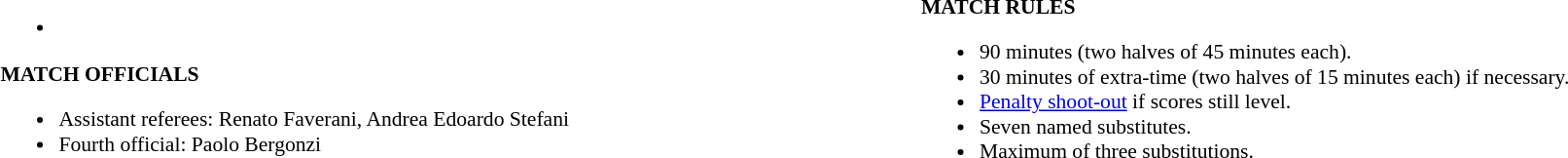<table style="width:100%; font-size:90%">
<tr>
<td style="width:50%; vertical-align:top"><br><ul><li></li></ul><strong>MATCH OFFICIALS</strong><ul><li>Assistant referees: Renato Faverani, Andrea Edoardo Stefani </li><li>Fourth official: Paolo Bergonzi </li></ul></td>
<td style="width:50%; vertical-align:top"><br><strong>MATCH RULES</strong><ul><li>90 minutes (two halves of 45 minutes each).</li><li>30 minutes of extra-time (two halves of 15 minutes each) if necessary.</li><li><a href='#'>Penalty shoot-out</a> if scores still level.</li><li>Seven named substitutes.</li><li>Maximum of three substitutions.</li></ul></td>
</tr>
</table>
